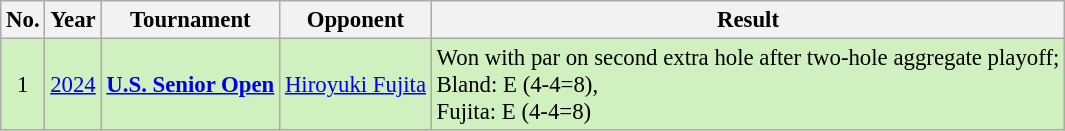<table class="wikitable" style="font-size:95%;">
<tr>
<th>No.</th>
<th>Year</th>
<th>Tournament</th>
<th>Opponent</th>
<th>Result</th>
</tr>
<tr style="background:#D0F0C0;">
<td align=center>1</td>
<td><a href='#'>2024</a></td>
<td><strong><a href='#'>U.S. Senior Open</a></strong></td>
<td> <a href='#'>Hiroyuki Fujita</a></td>
<td>Won with par on second extra hole after two-hole aggregate playoff;<br>Bland: E (4-4=8),<br>Fujita: E (4-4=8)</td>
</tr>
</table>
